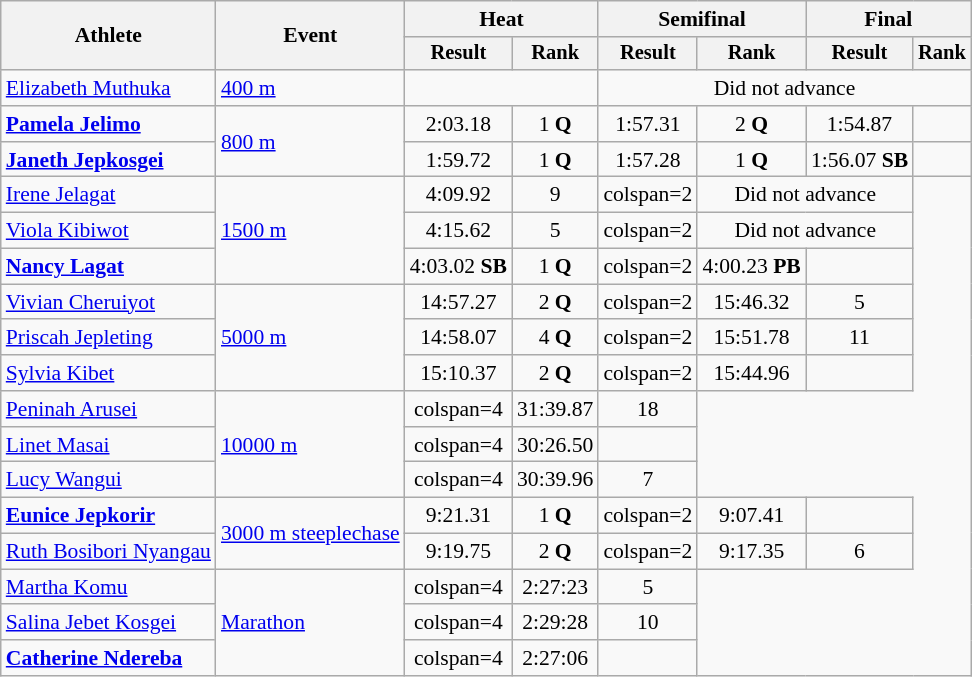<table class=wikitable style="font-size:90%">
<tr>
<th rowspan="2">Athlete</th>
<th rowspan="2">Event</th>
<th colspan="2">Heat</th>
<th colspan="2">Semifinal</th>
<th colspan="2">Final</th>
</tr>
<tr style="font-size:95%">
<th>Result</th>
<th>Rank</th>
<th>Result</th>
<th>Rank</th>
<th>Result</th>
<th>Rank</th>
</tr>
<tr align=center>
<td align=left><a href='#'>Elizabeth Muthuka</a></td>
<td align=left><a href='#'>400 m</a></td>
<td colspan=2></td>
<td colspan=4>Did not advance</td>
</tr>
<tr align=center>
<td align=left><strong><a href='#'>Pamela Jelimo</a></strong></td>
<td align=left rowspan=2><a href='#'>800 m</a></td>
<td>2:03.18</td>
<td>1 <strong>Q</strong></td>
<td>1:57.31</td>
<td>2 <strong>Q</strong></td>
<td>1:54.87</td>
<td></td>
</tr>
<tr align=center>
<td align=left><strong><a href='#'>Janeth Jepkosgei</a></strong></td>
<td>1:59.72</td>
<td>1 <strong>Q</strong></td>
<td>1:57.28</td>
<td>1 <strong>Q</strong></td>
<td>1:56.07 <strong>SB</strong></td>
<td></td>
</tr>
<tr align=center>
<td align=left><a href='#'>Irene Jelagat</a></td>
<td align=left rowspan=3><a href='#'>1500 m</a></td>
<td>4:09.92</td>
<td>9</td>
<td>colspan=2 </td>
<td colspan=2>Did not advance</td>
</tr>
<tr align=center>
<td align=left><a href='#'>Viola Kibiwot</a></td>
<td>4:15.62</td>
<td>5</td>
<td>colspan=2 </td>
<td colspan=2>Did not advance</td>
</tr>
<tr align=center>
<td align=left><strong><a href='#'>Nancy Lagat</a></strong></td>
<td>4:03.02 <strong>SB</strong></td>
<td>1 <strong>Q</strong></td>
<td>colspan=2 </td>
<td>4:00.23 <strong>PB</strong></td>
<td></td>
</tr>
<tr align=center>
<td align=left><a href='#'>Vivian Cheruiyot</a></td>
<td align=left rowspan=3><a href='#'>5000 m</a></td>
<td>14:57.27</td>
<td>2 <strong>Q</strong></td>
<td>colspan=2 </td>
<td>15:46.32</td>
<td>5</td>
</tr>
<tr align=center>
<td align=left><a href='#'>Priscah Jepleting</a></td>
<td>14:58.07</td>
<td>4 <strong>Q</strong></td>
<td>colspan=2 </td>
<td>15:51.78</td>
<td>11</td>
</tr>
<tr align=center>
<td align=left><a href='#'>Sylvia Kibet</a></td>
<td>15:10.37</td>
<td>2 <strong>Q</strong></td>
<td>colspan=2 </td>
<td>15:44.96</td>
<td></td>
</tr>
<tr align=center>
<td align=left><a href='#'>Peninah Arusei</a></td>
<td align=left rowspan=3><a href='#'>10000 m</a></td>
<td>colspan=4 </td>
<td>31:39.87</td>
<td>18</td>
</tr>
<tr align=center>
<td align=left><a href='#'>Linet Masai</a></td>
<td>colspan=4 </td>
<td>30:26.50</td>
<td></td>
</tr>
<tr align=center>
<td align=left><a href='#'>Lucy Wangui</a></td>
<td>colspan=4 </td>
<td>30:39.96</td>
<td>7</td>
</tr>
<tr align=center>
<td align=left><strong><a href='#'>Eunice Jepkorir</a></strong></td>
<td align=left rowspan=2><a href='#'>3000 m steeplechase</a></td>
<td>9:21.31</td>
<td>1 <strong>Q</strong></td>
<td>colspan=2 </td>
<td>9:07.41</td>
<td></td>
</tr>
<tr align=center>
<td align=left><a href='#'>Ruth Bosibori Nyangau</a></td>
<td>9:19.75</td>
<td>2 <strong>Q</strong></td>
<td>colspan=2 </td>
<td>9:17.35</td>
<td>6</td>
</tr>
<tr align=center>
<td align=left><a href='#'>Martha Komu</a></td>
<td align=left rowspan=3><a href='#'>Marathon</a></td>
<td>colspan=4 </td>
<td>2:27:23</td>
<td>5</td>
</tr>
<tr align=center>
<td align=left><a href='#'>Salina Jebet Kosgei</a></td>
<td>colspan=4 </td>
<td>2:29:28</td>
<td>10</td>
</tr>
<tr align=center>
<td align=left><strong><a href='#'>Catherine Ndereba</a></strong></td>
<td>colspan=4 </td>
<td>2:27:06</td>
<td></td>
</tr>
</table>
